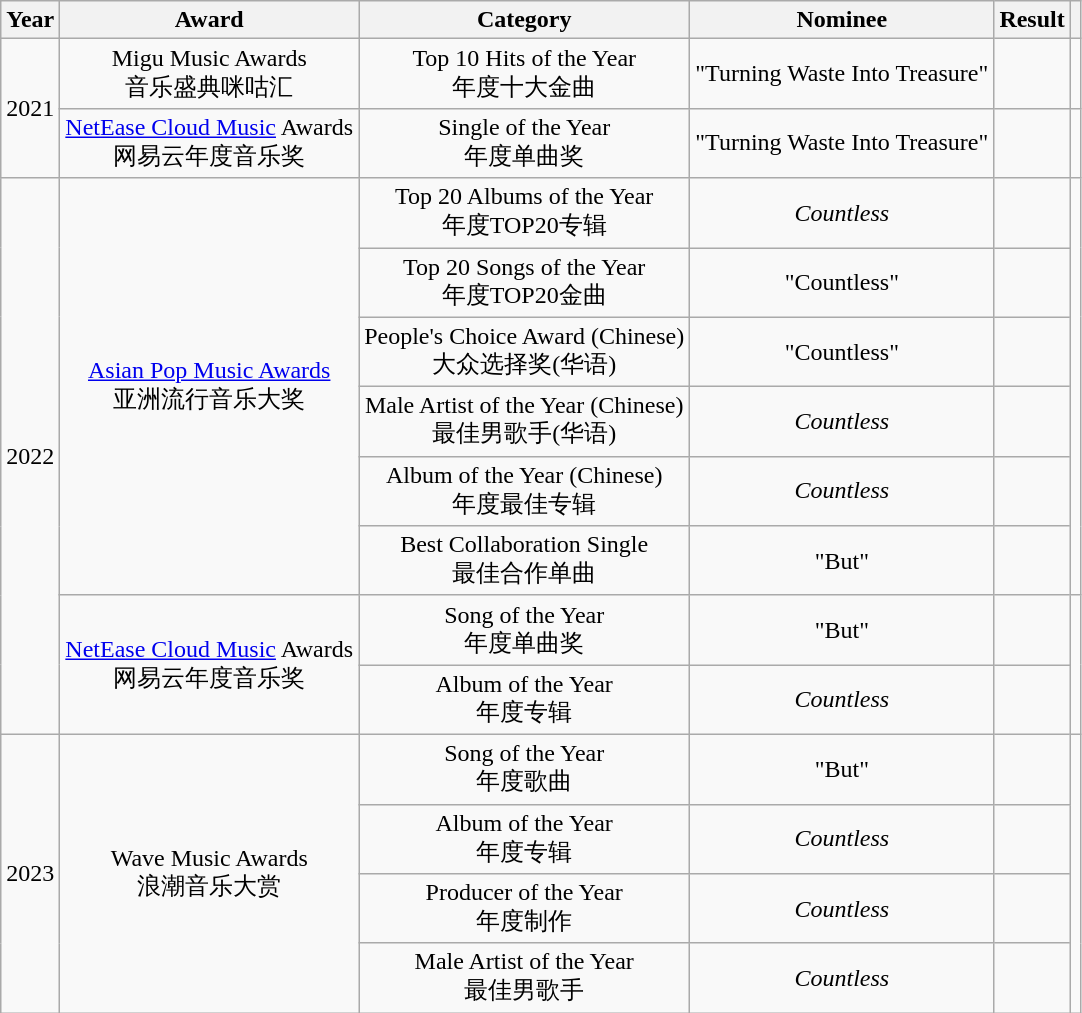<table class="wikitable sortable plainrowheaders" style="text-align:center;">
<tr>
<th scope="col">Year</th>
<th scope="col">Award</th>
<th scope="col">Category</th>
<th scope="col">Nominee</th>
<th scope="col">Result</th>
<th class="unsortable"></th>
</tr>
<tr>
<td rowspan="2">2021</td>
<td>Migu Music Awards<br>音乐盛典咪咕汇</td>
<td>Top 10 Hits of the Year<br>年度十大金曲</td>
<td>"Turning Waste Into Treasure"</td>
<td></td>
<td></td>
</tr>
<tr>
<td><a href='#'>NetEase Cloud Music</a> Awards<br>网易云年度音乐奖</td>
<td>Single of the Year<br>年度单曲奖</td>
<td>"Turning Waste Into Treasure"</td>
<td></td>
<td></td>
</tr>
<tr>
<td rowspan="8">2022</td>
<td rowspan="6"><a href='#'>Asian Pop Music Awards</a><br>亚洲流行音乐大奖</td>
<td>Top 20 Albums of the Year<br>年度TOP20专辑</td>
<td><em>Countless</em></td>
<td></td>
<td rowspan="6"></td>
</tr>
<tr>
<td>Top 20 Songs of the Year<br>年度TOP20金曲</td>
<td>"Countless"</td>
<td></td>
</tr>
<tr>
<td>People's Choice Award (Chinese)<br>大众选择奖(华语)</td>
<td>"Countless"</td>
<td></td>
</tr>
<tr>
<td>Male Artist of the Year (Chinese)<br>最佳男歌手(华语)</td>
<td><em>Countless</em></td>
<td></td>
</tr>
<tr>
<td>Album of the Year (Chinese)<br>年度最佳专辑</td>
<td><em>Countless</em></td>
<td></td>
</tr>
<tr>
<td>Best Collaboration Single<br>最佳合作单曲</td>
<td>"But"</td>
<td></td>
</tr>
<tr>
<td rowspan="2"><a href='#'>NetEase Cloud Music</a> Awards<br>网易云年度音乐奖</td>
<td>Song of the Year<br>年度单曲奖</td>
<td>"But"</td>
<td></td>
<td rowspan="2"></td>
</tr>
<tr>
<td>Album of the Year<br>年度专辑</td>
<td><em>Countless</em></td>
<td></td>
</tr>
<tr>
<td rowspan="4">2023</td>
<td rowspan="4">Wave Music Awards<br>浪潮音乐大赏</td>
<td>Song of the Year<br>年度歌曲</td>
<td>"But"</td>
<td></td>
<td rowspan="4"></td>
</tr>
<tr>
<td>Album of the Year<br>年度专辑</td>
<td><em>Countless</em></td>
<td></td>
</tr>
<tr>
<td>Producer of the Year<br>年度制作</td>
<td><em>Countless</em></td>
<td></td>
</tr>
<tr>
<td>Male Artist of the Year<br>最佳男歌手</td>
<td><em>Countless</em></td>
<td></td>
</tr>
</table>
